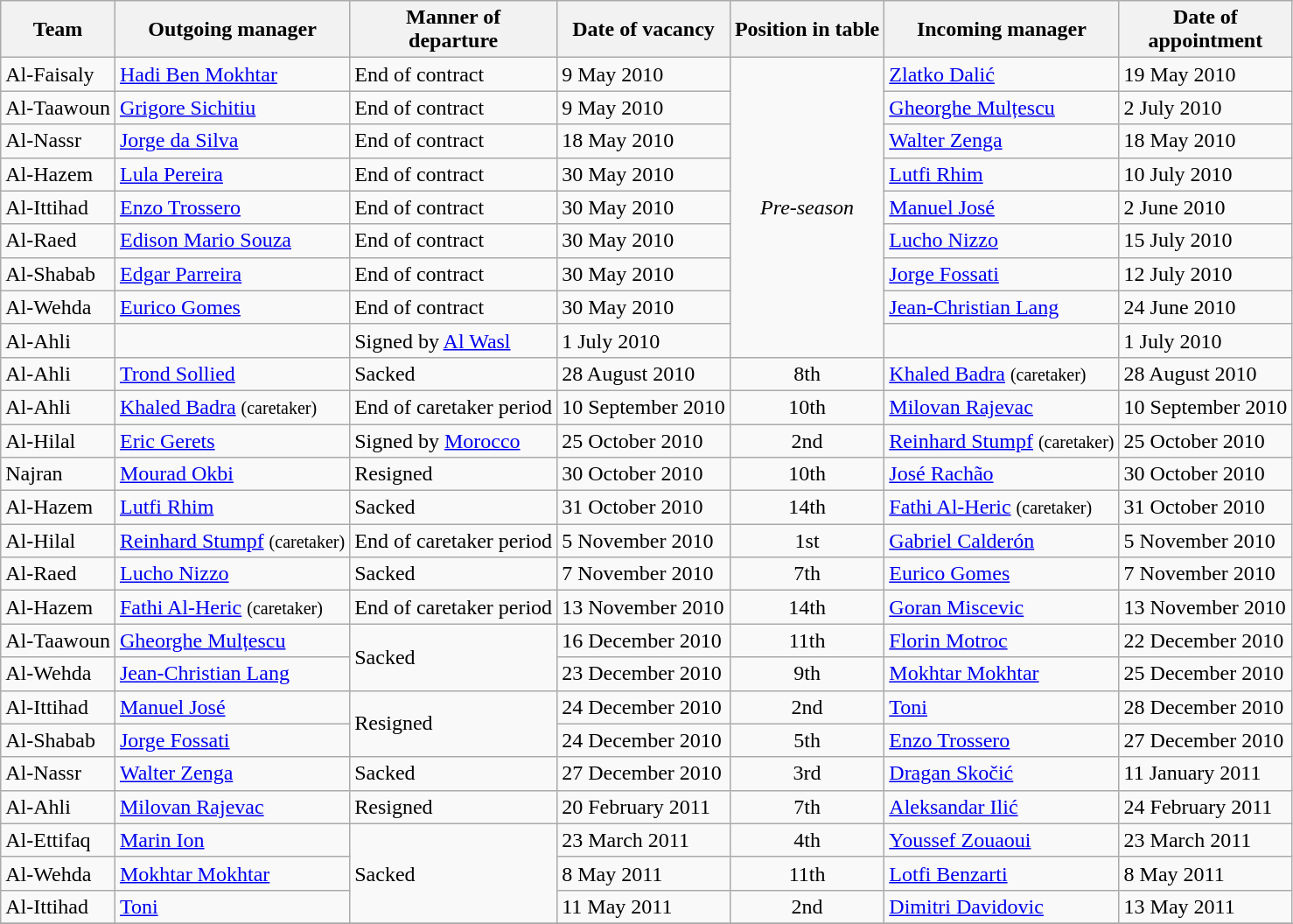<table class="wikitable sortable">
<tr>
<th>Team</th>
<th>Outgoing manager</th>
<th>Manner of<br>departure</th>
<th>Date of vacancy</th>
<th>Position in table</th>
<th>Incoming manager</th>
<th>Date of<br>appointment</th>
</tr>
<tr>
<td>Al-Faisaly</td>
<td> <a href='#'>Hadi Ben Mokhtar</a></td>
<td>End of contract</td>
<td>9 May 2010</td>
<td rowspan=9 align=center><em>Pre-season</em></td>
<td> <a href='#'>Zlatko Dalić</a></td>
<td>19 May 2010</td>
</tr>
<tr>
<td>Al-Taawoun</td>
<td> <a href='#'>Grigore Sichitiu</a></td>
<td>End of contract</td>
<td>9 May 2010</td>
<td> <a href='#'>Gheorghe Mulțescu</a></td>
<td>2 July 2010</td>
</tr>
<tr>
<td>Al-Nassr</td>
<td> <a href='#'>Jorge da Silva</a></td>
<td>End of contract</td>
<td>18 May 2010</td>
<td> <a href='#'>Walter Zenga</a></td>
<td>18 May 2010</td>
</tr>
<tr>
<td>Al-Hazem</td>
<td> <a href='#'>Lula Pereira</a></td>
<td>End of contract</td>
<td>30 May 2010</td>
<td> <a href='#'>Lutfi Rhim</a></td>
<td>10 July 2010</td>
</tr>
<tr>
<td>Al-Ittihad</td>
<td> <a href='#'>Enzo Trossero</a></td>
<td>End of contract</td>
<td>30 May 2010</td>
<td> <a href='#'>Manuel José</a></td>
<td>2 June 2010</td>
</tr>
<tr>
<td>Al-Raed</td>
<td> <a href='#'>Edison Mario Souza</a></td>
<td>End of contract</td>
<td>30 May 2010</td>
<td> <a href='#'>Lucho Nizzo</a></td>
<td>15 July 2010</td>
</tr>
<tr>
<td>Al-Shabab</td>
<td> <a href='#'>Edgar Parreira</a></td>
<td>End of contract</td>
<td>30 May 2010</td>
<td> <a href='#'>Jorge Fossati</a></td>
<td>12 July 2010</td>
</tr>
<tr>
<td>Al-Wehda</td>
<td> <a href='#'>Eurico Gomes</a></td>
<td>End of contract</td>
<td>30 May 2010</td>
<td> <a href='#'>Jean-Christian Lang</a></td>
<td>24 June 2010</td>
</tr>
<tr>
<td>Al-Ahli</td>
<td> </td>
<td>Signed by <a href='#'>Al Wasl</a></td>
<td>1 July 2010</td>
<td> </td>
<td>1 July 2010</td>
</tr>
<tr>
<td>Al-Ahli</td>
<td> <a href='#'>Trond Sollied</a></td>
<td>Sacked</td>
<td>28 August 2010</td>
<td align=center>8th</td>
<td> <a href='#'>Khaled Badra</a> <small>(caretaker)</small></td>
<td>28 August 2010</td>
</tr>
<tr>
<td>Al-Ahli</td>
<td> <a href='#'>Khaled Badra</a> <small>(caretaker)</small></td>
<td>End of caretaker period</td>
<td>10 September 2010</td>
<td align=center>10th</td>
<td> <a href='#'>Milovan Rajevac</a></td>
<td>10 September 2010</td>
</tr>
<tr>
<td>Al-Hilal</td>
<td> <a href='#'>Eric Gerets</a></td>
<td>Signed by <a href='#'>Morocco</a></td>
<td>25 October 2010</td>
<td align=center>2nd</td>
<td> <a href='#'>Reinhard Stumpf</a> <small>(caretaker)</small></td>
<td>25 October 2010</td>
</tr>
<tr>
<td>Najran</td>
<td> <a href='#'>Mourad Okbi</a></td>
<td>Resigned</td>
<td>30 October 2010</td>
<td align=center>10th</td>
<td> <a href='#'>José Rachão</a></td>
<td>30 October 2010</td>
</tr>
<tr>
<td>Al-Hazem</td>
<td> <a href='#'>Lutfi Rhim</a></td>
<td>Sacked</td>
<td>31 October 2010</td>
<td align=center>14th</td>
<td> <a href='#'>Fathi Al-Heric</a> <small>(caretaker)</small></td>
<td>31 October 2010</td>
</tr>
<tr>
<td>Al-Hilal</td>
<td> <a href='#'>Reinhard Stumpf</a> <small>(caretaker)</small></td>
<td>End of caretaker period</td>
<td>5 November 2010</td>
<td align=center>1st</td>
<td> <a href='#'>Gabriel Calderón</a></td>
<td>5 November 2010</td>
</tr>
<tr>
<td>Al-Raed</td>
<td> <a href='#'>Lucho Nizzo</a></td>
<td>Sacked</td>
<td>7 November 2010</td>
<td align=center>7th</td>
<td> <a href='#'>Eurico Gomes</a></td>
<td>7 November 2010</td>
</tr>
<tr>
<td>Al-Hazem</td>
<td> <a href='#'>Fathi Al-Heric</a> <small>(caretaker)</small></td>
<td>End of caretaker period</td>
<td>13 November 2010</td>
<td align=center>14th</td>
<td> <a href='#'>Goran Miscevic</a></td>
<td>13 November 2010</td>
</tr>
<tr>
<td>Al-Taawoun</td>
<td> <a href='#'>Gheorghe Mulțescu</a></td>
<td rowspan=2>Sacked</td>
<td>16 December 2010</td>
<td align=center>11th</td>
<td> <a href='#'>Florin Motroc</a></td>
<td>22 December 2010</td>
</tr>
<tr>
<td>Al-Wehda</td>
<td> <a href='#'>Jean-Christian Lang</a></td>
<td>23 December 2010</td>
<td align=center>9th</td>
<td> <a href='#'>Mokhtar Mokhtar</a></td>
<td>25 December 2010</td>
</tr>
<tr>
<td>Al-Ittihad</td>
<td> <a href='#'>Manuel José</a></td>
<td rowspan=2>Resigned</td>
<td>24 December 2010</td>
<td align=center>2nd</td>
<td> <a href='#'>Toni</a></td>
<td>28 December 2010</td>
</tr>
<tr>
<td>Al-Shabab</td>
<td> <a href='#'>Jorge Fossati</a></td>
<td>24 December 2010</td>
<td align=center>5th</td>
<td> <a href='#'>Enzo Trossero</a></td>
<td>27 December 2010</td>
</tr>
<tr>
<td>Al-Nassr</td>
<td> <a href='#'>Walter Zenga</a></td>
<td>Sacked</td>
<td>27 December 2010</td>
<td align=center>3rd</td>
<td> <a href='#'>Dragan Skočić</a></td>
<td>11 January 2011</td>
</tr>
<tr>
<td>Al-Ahli</td>
<td> <a href='#'>Milovan Rajevac</a></td>
<td>Resigned</td>
<td>20 February 2011</td>
<td align=center>7th</td>
<td> <a href='#'>Aleksandar Ilić</a></td>
<td>24 February 2011</td>
</tr>
<tr>
<td>Al-Ettifaq</td>
<td> <a href='#'>Marin Ion</a></td>
<td rowspan=3>Sacked</td>
<td>23 March 2011</td>
<td align=center>4th</td>
<td> <a href='#'>Youssef Zouaoui</a></td>
<td>23 March 2011</td>
</tr>
<tr>
<td>Al-Wehda</td>
<td> <a href='#'>Mokhtar Mokhtar</a></td>
<td>8 May 2011</td>
<td align=center>11th</td>
<td> <a href='#'>Lotfi Benzarti</a></td>
<td>8 May 2011</td>
</tr>
<tr>
<td>Al-Ittihad</td>
<td> <a href='#'>Toni</a></td>
<td>11 May 2011</td>
<td align=center>2nd</td>
<td> <a href='#'>Dimitri Davidovic</a></td>
<td>13 May 2011</td>
</tr>
<tr>
</tr>
</table>
